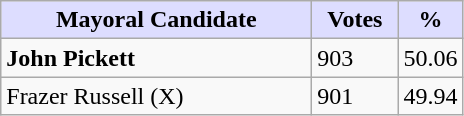<table class="wikitable">
<tr>
<th style="background:#ddf; width:200px;">Mayoral Candidate</th>
<th style="background:#ddf; width:50px;">Votes</th>
<th style="background:#ddf; width:30px;">%</th>
</tr>
<tr>
<td><strong>John Pickett</strong></td>
<td>903</td>
<td>50.06</td>
</tr>
<tr>
<td>Frazer Russell (X)</td>
<td>901</td>
<td>49.94</td>
</tr>
</table>
